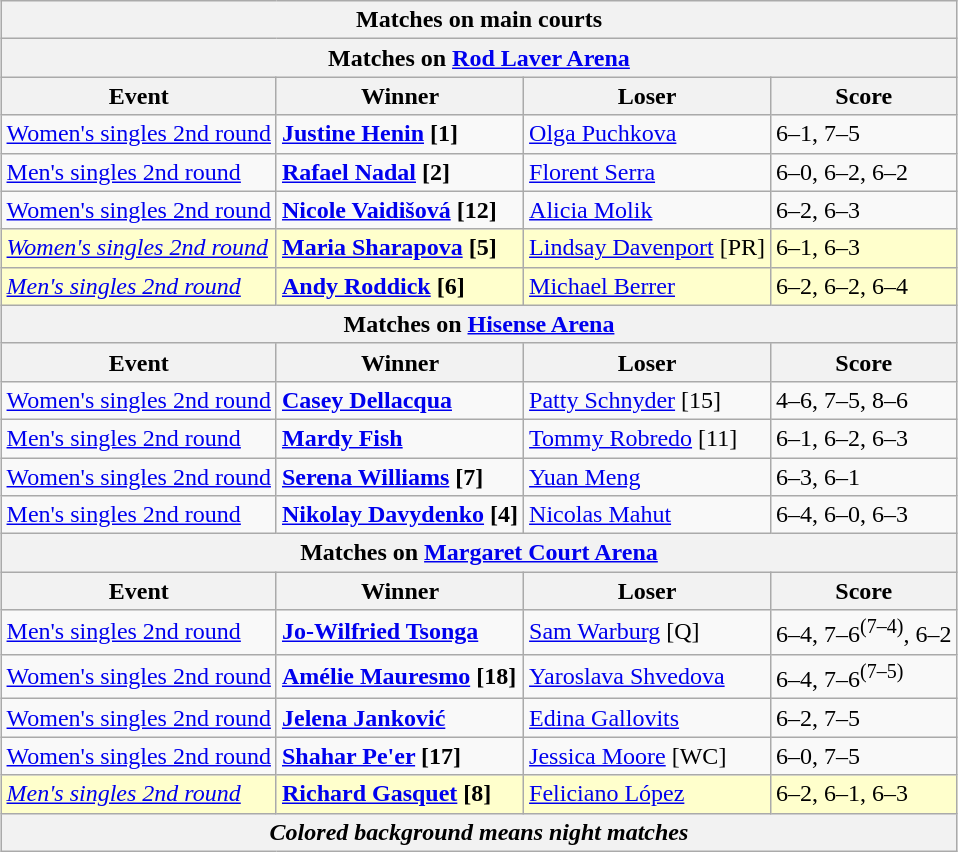<table class="wikitable collapsible uncollapsed" style="margin:auto;">
<tr>
<th colspan=4 style="white-space:nowrap;">Matches on main courts</th>
</tr>
<tr>
<th colspan=4>Matches on <a href='#'>Rod Laver Arena</a></th>
</tr>
<tr>
<th>Event</th>
<th>Winner</th>
<th>Loser</th>
<th>Score</th>
</tr>
<tr>
<td><a href='#'>Women's singles 2nd round</a></td>
<td> <strong><a href='#'>Justine Henin</a> [1]</strong></td>
<td> <a href='#'>Olga Puchkova</a></td>
<td>6–1, 7–5</td>
</tr>
<tr>
<td><a href='#'>Men's singles 2nd round</a></td>
<td> <strong><a href='#'>Rafael Nadal</a> [2] </strong></td>
<td> <a href='#'>Florent Serra</a></td>
<td>6–0, 6–2, 6–2</td>
</tr>
<tr>
<td><a href='#'>Women's singles 2nd round</a></td>
<td> <strong><a href='#'>Nicole Vaidišová</a> [12]</strong></td>
<td> <a href='#'>Alicia Molik</a></td>
<td>6–2, 6–3</td>
</tr>
<tr bgcolor="#FFFFCC">
<td><em><a href='#'>Women's singles 2nd round</a></em></td>
<td> <strong><a href='#'>Maria Sharapova</a> [5]</strong></td>
<td> <a href='#'>Lindsay Davenport</a> [PR]</td>
<td>6–1, 6–3</td>
</tr>
<tr bgcolor="#FFFFCC">
<td><em><a href='#'>Men's singles 2nd round</a></em></td>
<td> <strong><a href='#'>Andy Roddick</a> [6]</strong></td>
<td> <a href='#'>Michael Berrer</a></td>
<td>6–2, 6–2, 6–4</td>
</tr>
<tr>
<th colspan=4>Matches on <a href='#'>Hisense Arena</a></th>
</tr>
<tr>
<th>Event</th>
<th>Winner</th>
<th>Loser</th>
<th>Score</th>
</tr>
<tr>
<td><a href='#'>Women's singles 2nd round</a></td>
<td> <strong><a href='#'>Casey Dellacqua</a></strong></td>
<td> <a href='#'>Patty Schnyder</a> [15]</td>
<td>4–6, 7–5, 8–6</td>
</tr>
<tr>
<td><a href='#'>Men's singles 2nd round</a></td>
<td> <strong><a href='#'>Mardy Fish</a></strong></td>
<td> <a href='#'>Tommy Robredo</a> [11]</td>
<td>6–1, 6–2, 6–3</td>
</tr>
<tr>
<td><a href='#'>Women's singles 2nd round</a></td>
<td> <strong><a href='#'>Serena Williams</a> [7]</strong></td>
<td> <a href='#'>Yuan Meng</a></td>
<td>6–3, 6–1</td>
</tr>
<tr>
<td><a href='#'>Men's singles 2nd round</a></td>
<td> <strong><a href='#'>Nikolay Davydenko</a> [4]</strong></td>
<td> <a href='#'>Nicolas Mahut</a></td>
<td>6–4, 6–0, 6–3</td>
</tr>
<tr>
<th colspan=4>Matches on <a href='#'>Margaret Court Arena</a></th>
</tr>
<tr>
<th>Event</th>
<th>Winner</th>
<th>Loser</th>
<th>Score</th>
</tr>
<tr>
<td><a href='#'>Men's singles 2nd round</a></td>
<td> <strong><a href='#'>Jo-Wilfried Tsonga</a></strong></td>
<td> <a href='#'>Sam Warburg</a> [Q]</td>
<td>6–4, 7–6<sup>(7–4)</sup>, 6–2</td>
</tr>
<tr>
<td><a href='#'>Women's singles 2nd round</a></td>
<td> <strong><a href='#'>Amélie Mauresmo</a> [18]</strong></td>
<td> <a href='#'>Yaroslava Shvedova</a></td>
<td>6–4, 7–6<sup>(7–5)</sup></td>
</tr>
<tr>
<td><a href='#'>Women's singles 2nd round</a></td>
<td> <strong><a href='#'>Jelena Janković</a></strong></td>
<td> <a href='#'>Edina Gallovits</a></td>
<td>6–2, 7–5</td>
</tr>
<tr>
<td><a href='#'>Women's singles 2nd round</a></td>
<td> <strong><a href='#'>Shahar Pe'er</a> [17]</strong></td>
<td> <a href='#'>Jessica Moore</a> [WC]</td>
<td>6–0, 7–5</td>
</tr>
<tr bgcolor="#FFFFCC">
<td><em><a href='#'>Men's singles 2nd round</a></em></td>
<td> <strong><a href='#'>Richard Gasquet</a> [8]</strong></td>
<td> <a href='#'>Feliciano López</a></td>
<td>6–2, 6–1, 6–3</td>
</tr>
<tr>
<th colspan=4><em>Colored background means night matches</em></th>
</tr>
</table>
